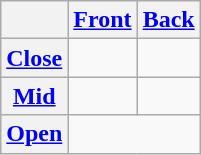<table class="wikitable">
<tr>
<th></th>
<th><a href='#'>Front</a></th>
<th><a href='#'>Back</a></th>
</tr>
<tr style="text-align: center;">
<th><a href='#'>Close</a></th>
<td></td>
<td></td>
</tr>
<tr style="text-align: center;">
<th><a href='#'>Mid</a></th>
<td></td>
<td></td>
</tr>
<tr style="text-align: center;">
<th><a href='#'>Open</a></th>
<td colspan="2"></td>
</tr>
</table>
